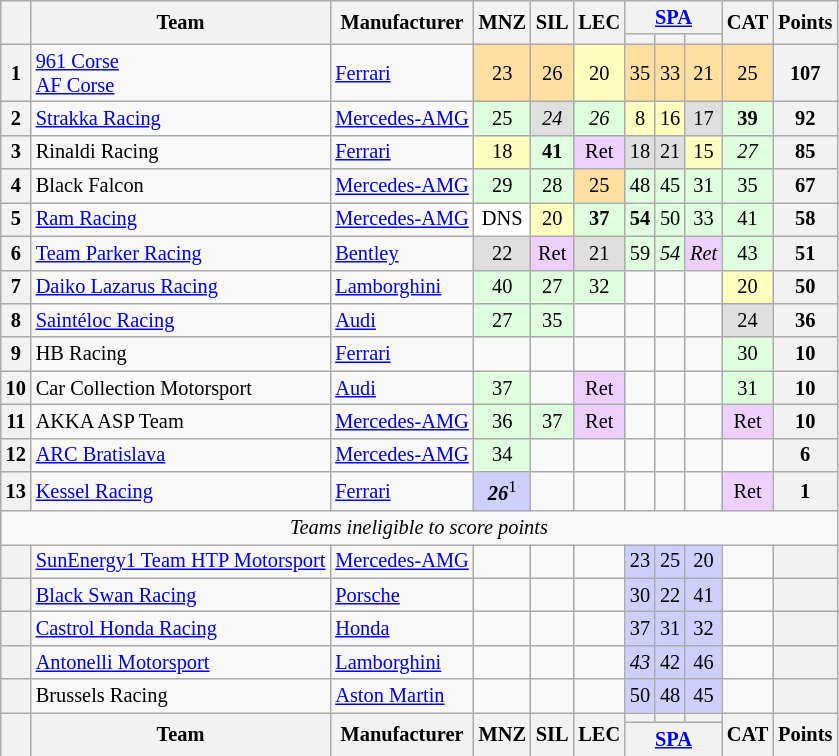<table class="wikitable" style="font-size: 85%; text-align:center;">
<tr>
<th rowspan=2></th>
<th rowspan=2>Team</th>
<th rowspan=2>Manufacturer</th>
<th rowspan=2>MNZ<br></th>
<th rowspan=2>SIL<br></th>
<th rowspan=2>LEC<br></th>
<th colspan=3><a href='#'>SPA</a><br></th>
<th rowspan=2>CAT<br></th>
<th rowspan=2>Points</th>
</tr>
<tr>
<th></th>
<th></th>
<th></th>
</tr>
<tr>
<th>1</th>
<td align=left> <a href='#'>961 Corse</a><br> <a href='#'>AF Corse</a></td>
<td align=left><a href='#'>Ferrari</a></td>
<td style="background:#FFDF9F;">23</td>
<td style="background:#FFDF9F;">26</td>
<td style="background:#FFFFBF;">20</td>
<td style="background:#FFDF9F;">35</td>
<td style="background:#FFDF9F;">33</td>
<td style="background:#FFDF9F;">21</td>
<td style="background:#FFDF9F;">25</td>
<th>107</th>
</tr>
<tr>
<th>2</th>
<td align=left> <a href='#'>Strakka Racing</a></td>
<td align=left><a href='#'>Mercedes-AMG</a></td>
<td style="background:#DFFFDF;">25</td>
<td style="background:#DFDFDF;"><em>24</em></td>
<td style="background:#DFFFDF;"><em>26</em></td>
<td style="background:#FFFFBF;">8</td>
<td style="background:#FFFFBF;">16</td>
<td style="background:#DFDFDF;">17</td>
<td style="background:#DFFFDF;"><strong>39</strong></td>
<th>92</th>
</tr>
<tr>
<th>3</th>
<td align=left> Rinaldi Racing</td>
<td align=left><a href='#'>Ferrari</a></td>
<td style="background:#FFFFBF;">18</td>
<td style="background:#DFFFDF;"><strong>41</strong></td>
<td style="background:#EFCFFF;">Ret</td>
<td style="background:#DFDFDF;">18</td>
<td style="background:#DFDFDF;">21</td>
<td style="background:#FFFFBF;">15</td>
<td style="background:#DFFFDF;"><em>27</em></td>
<th>85</th>
</tr>
<tr>
<th>4</th>
<td align=left> Black Falcon</td>
<td align=left><a href='#'>Mercedes-AMG</a></td>
<td style="background:#DFFFDF;">29</td>
<td style="background:#DFFFDF;">28</td>
<td style="background:#FFDF9F;">25</td>
<td style="background:#DFFFDF;">48</td>
<td style="background:#DFFFDF;">45</td>
<td style="background:#DFFFDF;">31</td>
<td style="background:#DFFFDF;">35</td>
<th>67</th>
</tr>
<tr>
<th>5</th>
<td align=left> <a href='#'>Ram Racing</a></td>
<td align=left><a href='#'>Mercedes-AMG</a></td>
<td style="background:#FFFFFF;">DNS</td>
<td style="background:#FFFFBF;">20</td>
<td style="background:#DFFFDF;"><strong>37</strong></td>
<td style="background:#DFFFDF;"><strong>54</strong></td>
<td style="background:#DFFFDF;">50</td>
<td style="background:#DFFFDF;">33</td>
<td style="background:#DFFFDF;">41</td>
<th>58</th>
</tr>
<tr>
<th>6</th>
<td align=left> <a href='#'>Team Parker Racing</a></td>
<td align=left><a href='#'>Bentley</a></td>
<td style="background:#DFDFDF;">22</td>
<td style="background:#EFCFFF;">Ret</td>
<td style="background:#DFDFDF;">21</td>
<td style="background:#DFFFDF;">59</td>
<td style="background:#DFFFDF;"><em>54</em></td>
<td style="background:#EFCFFF;"><em>Ret</em></td>
<td style="background:#DFFFDF;">43</td>
<th>51</th>
</tr>
<tr>
<th>7</th>
<td align=left> <a href='#'>Daiko Lazarus Racing</a></td>
<td align=left><a href='#'>Lamborghini</a></td>
<td style="background:#DFFFDF;">40</td>
<td style="background:#DFFFDF;">27</td>
<td style="background:#DFFFDF;">32</td>
<td></td>
<td></td>
<td></td>
<td style="background:#FFFFBF;">20</td>
<th>50</th>
</tr>
<tr>
<th>8</th>
<td align=left> <a href='#'>Saintéloc Racing</a></td>
<td align=left><a href='#'>Audi</a></td>
<td style="background:#DFFFDF;">27</td>
<td style="background:#DFFFDF;">35</td>
<td></td>
<td></td>
<td></td>
<td></td>
<td style="background:#DFDFDF;">24</td>
<th>36</th>
</tr>
<tr>
<th>9</th>
<td align=left> HB Racing</td>
<td align=left><a href='#'>Ferrari</a></td>
<td></td>
<td></td>
<td></td>
<td></td>
<td></td>
<td></td>
<td style="background:#DFFFDF;">30</td>
<th>10</th>
</tr>
<tr>
<th>10</th>
<td align=left> Car Collection Motorsport</td>
<td align=left><a href='#'>Audi</a></td>
<td style="background:#DFFFDF;">37</td>
<td></td>
<td style="background:#EFCFFF;">Ret</td>
<td></td>
<td></td>
<td></td>
<td style="background:#DFFFDF;">31</td>
<th>10</th>
</tr>
<tr>
<th>11</th>
<td align=left> AKKA ASP Team</td>
<td align=left><a href='#'>Mercedes-AMG</a></td>
<td style="background:#DFFFDF;">36</td>
<td style="background:#DFFFDF;">37</td>
<td style="background:#EFCFFF;">Ret</td>
<td></td>
<td></td>
<td></td>
<td style="background:#EFCFFF;">Ret</td>
<th>10</th>
</tr>
<tr>
<th>12</th>
<td align=left> <a href='#'>ARC Bratislava</a></td>
<td align=left><a href='#'>Mercedes-AMG</a></td>
<td style="background:#DFFFDF;">34</td>
<td></td>
<td></td>
<td></td>
<td></td>
<td></td>
<td></td>
<th>6</th>
</tr>
<tr>
<th>13</th>
<td align=left> <a href='#'>Kessel Racing</a></td>
<td align=left><a href='#'>Ferrari</a></td>
<td style="background:#CFCFFF;"><strong><em>26</em></strong><sup>1</sup></td>
<td></td>
<td></td>
<td></td>
<td></td>
<td></td>
<td style="background:#EFCFFF;">Ret</td>
<th>1</th>
</tr>
<tr>
<td colspan=11><em>Teams ineligible to score points</em></td>
</tr>
<tr>
<th></th>
<td align=left> <a href='#'>SunEnergy1 Team HTP Motorsport</a></td>
<td align=left><a href='#'>Mercedes-AMG</a></td>
<td></td>
<td></td>
<td></td>
<td style="background:#CFCFFF;">23</td>
<td style="background:#CFCFFF;">25</td>
<td style="background:#CFCFFF;">20</td>
<td></td>
<th></th>
</tr>
<tr>
<th></th>
<td align=left> <a href='#'>Black Swan Racing</a></td>
<td align=left><a href='#'>Porsche</a></td>
<td></td>
<td></td>
<td></td>
<td style="background:#CFCFFF;">30</td>
<td style="background:#CFCFFF;">22</td>
<td style="background:#CFCFFF;">41</td>
<td></td>
<th></th>
</tr>
<tr>
<th></th>
<td align=left> <a href='#'>Castrol Honda Racing</a></td>
<td align=left><a href='#'>Honda</a></td>
<td></td>
<td></td>
<td></td>
<td style="background:#CFCFFF;">37</td>
<td style="background:#CFCFFF;">31</td>
<td style="background:#CFCFFF;">32</td>
<td></td>
<th></th>
</tr>
<tr>
<th></th>
<td align=left> <a href='#'>Antonelli Motorsport</a></td>
<td align=left><a href='#'>Lamborghini</a></td>
<td></td>
<td></td>
<td></td>
<td style="background:#CFCFFF;"><em>43</em></td>
<td style="background:#CFCFFF;">42</td>
<td style="background:#CFCFFF;">46</td>
<td></td>
<th></th>
</tr>
<tr>
<th></th>
<td align=left> Brussels Racing</td>
<td align=left><a href='#'>Aston Martin</a></td>
<td></td>
<td></td>
<td></td>
<td style="background:#CFCFFF;">50</td>
<td style="background:#CFCFFF;">48</td>
<td style="background:#CFCFFF;">45</td>
<td></td>
<th></th>
</tr>
<tr valign="top">
<th valign=middle rowspan=2></th>
<th valign=middle rowspan=2>Team</th>
<th valign=middle rowspan=2>Manufacturer</th>
<th valign=middle rowspan=2>MNZ<br></th>
<th valign=middle rowspan=2>SIL<br></th>
<th valign=middle rowspan=2>LEC<br></th>
<th></th>
<th></th>
<th></th>
<th valign=middle rowspan=2>CAT<br></th>
<th valign=middle rowspan=2>Points</th>
</tr>
<tr>
<th colspan=3><a href='#'>SPA</a><br></th>
</tr>
</table>
